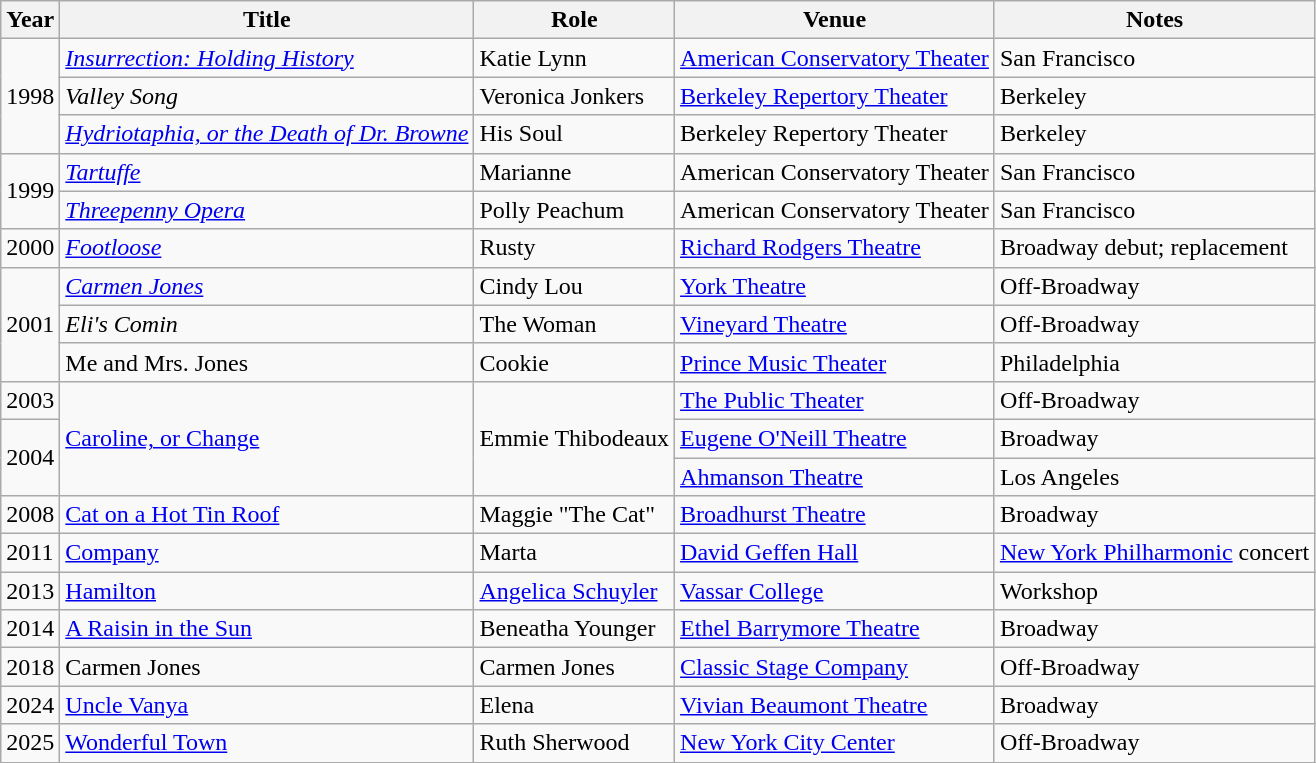<table class="wikitable sortable">
<tr>
<th>Year</th>
<th>Title</th>
<th>Role</th>
<th>Venue</th>
<th>Notes</th>
</tr>
<tr>
<td rowspan="3">1998</td>
<td><a href='#'><em>Insurrection: Holding History</em></a></td>
<td>Katie Lynn</td>
<td><a href='#'>American Conservatory Theater</a></td>
<td>San Francisco</td>
</tr>
<tr>
<td><em>Valley Song</em></td>
<td>Veronica Jonkers</td>
<td><a href='#'>Berkeley Repertory Theater</a></td>
<td>Berkeley</td>
</tr>
<tr>
<td><em><a href='#'>Hydriotaphia, or the Death of Dr. Browne</a></em></td>
<td>His Soul</td>
<td>Berkeley Repertory Theater</td>
<td>Berkeley</td>
</tr>
<tr>
<td rowspan="2">1999</td>
<td><em><a href='#'>Tartuffe</a></em></td>
<td>Marianne</td>
<td>American Conservatory Theater</td>
<td>San Francisco</td>
</tr>
<tr>
<td><em><a href='#'>Threepenny Opera</a></em></td>
<td>Polly Peachum</td>
<td>American Conservatory Theater</td>
<td>San Francisco</td>
</tr>
<tr>
<td rowspan="1">2000</td>
<td><em><a href='#'>Footloose</a></em></td>
<td>Rusty</td>
<td><a href='#'>Richard Rodgers Theatre</a></td>
<td>Broadway debut; replacement</td>
</tr>
<tr>
<td rowspan="3">2001</td>
<td><em><a href='#'>Carmen Jones</a></em></td>
<td>Cindy Lou</td>
<td><a href='#'>York Theatre</a></td>
<td>Off-Broadway</td>
</tr>
<tr>
<td><em>Eli's Comin<strong></td>
<td>The Woman</td>
<td><a href='#'>Vineyard Theatre</a></td>
<td>Off-Broadway</td>
</tr>
<tr>
<td></em>Me and Mrs. Jones<em></td>
<td>Cookie</td>
<td><a href='#'>Prince Music Theater</a></td>
<td>Philadelphia</td>
</tr>
<tr>
<td>2003</td>
<td rowspan="3"></em><a href='#'>Caroline, or Change</a><em></td>
<td rowspan="3">Emmie Thibodeaux</td>
<td><a href='#'>The Public Theater</a></td>
<td>Off-Broadway</td>
</tr>
<tr>
<td rowspan="2">2004</td>
<td><a href='#'>Eugene O'Neill Theatre</a></td>
<td>Broadway</td>
</tr>
<tr>
<td><a href='#'>Ahmanson Theatre</a></td>
<td>Los Angeles</td>
</tr>
<tr>
<td>2008</td>
<td></em><a href='#'>Cat on a Hot Tin Roof</a><em></td>
<td>Maggie "The Cat"</td>
<td><a href='#'>Broadhurst Theatre</a></td>
<td>Broadway</td>
</tr>
<tr>
<td>2011</td>
<td></em><a href='#'>Company</a><em></td>
<td>Marta</td>
<td><a href='#'>David Geffen Hall</a></td>
<td><a href='#'>New York Philharmonic</a> concert</td>
</tr>
<tr>
<td>2013</td>
<td></em><a href='#'>Hamilton</a><em></td>
<td><a href='#'>Angelica Schuyler</a></td>
<td><a href='#'>Vassar College</a></td>
<td>Workshop</td>
</tr>
<tr>
<td>2014</td>
<td></em><a href='#'>A Raisin in the Sun</a><em></td>
<td>Beneatha Younger</td>
<td><a href='#'>Ethel Barrymore Theatre</a></td>
<td>Broadway</td>
</tr>
<tr>
<td>2018</td>
<td></em>Carmen Jones<em></td>
<td>Carmen Jones</td>
<td><a href='#'>Classic Stage Company</a></td>
<td>Off-Broadway</td>
</tr>
<tr>
<td>2024</td>
<td></em><a href='#'>Uncle Vanya</a><em></td>
<td>Elena</td>
<td><a href='#'>Vivian Beaumont Theatre</a></td>
<td>Broadway</td>
</tr>
<tr>
<td>2025</td>
<td></em><a href='#'>Wonderful Town</a><em></td>
<td>Ruth Sherwood</td>
<td><a href='#'>New York City Center</a></td>
<td>Off-Broadway</td>
</tr>
<tr>
</tr>
</table>
